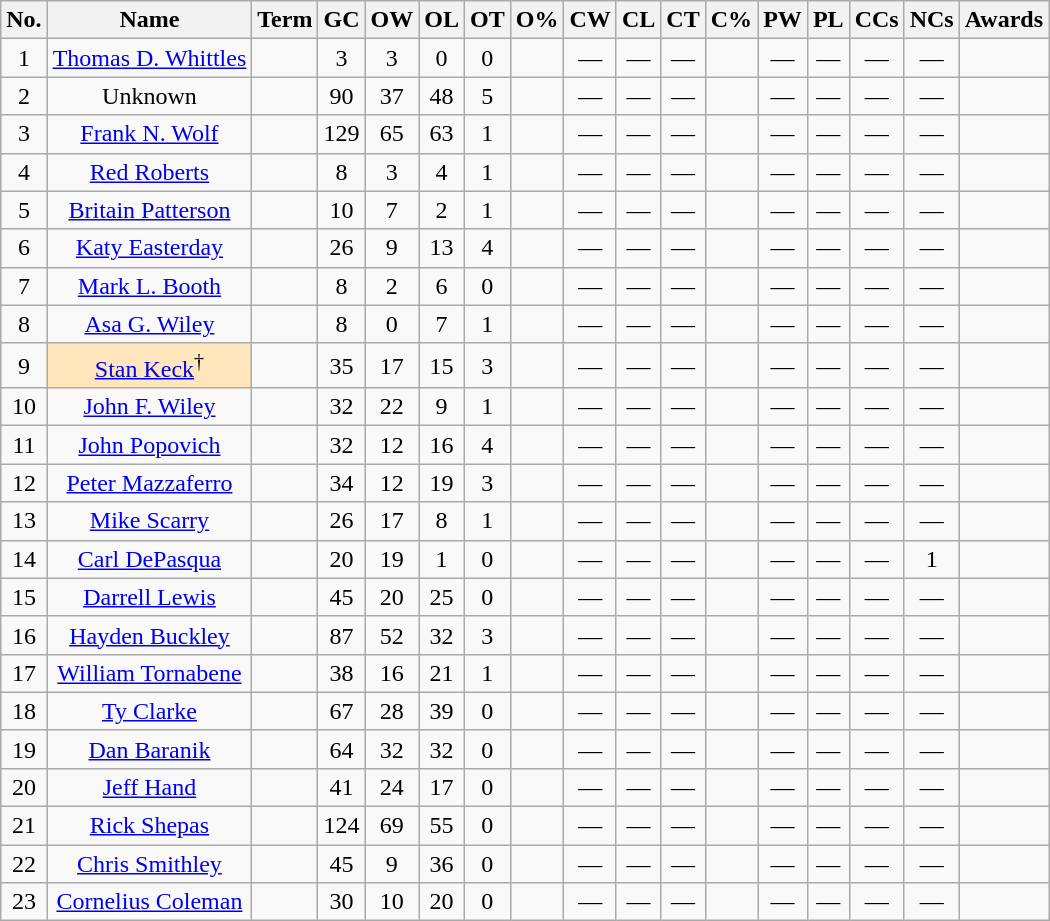<table class="wikitable sortable" style="text-align:center">
<tr>
<th>No.</th>
<th>Name</th>
<th>Term</th>
<th>GC</th>
<th>OW</th>
<th>OL</th>
<th>OT</th>
<th>O%</th>
<th>CW</th>
<th>CL</th>
<th>CT</th>
<th>C%</th>
<th>PW</th>
<th>PL</th>
<th>CCs</th>
<th>NCs</th>
<th class="unsortable">Awards</th>
</tr>
<tr>
<td>1</td>
<td><a href='#'>Thomas D. Whittles</a></td>
<td></td>
<td>3</td>
<td>3</td>
<td>0</td>
<td>0</td>
<td></td>
<td>—</td>
<td>—</td>
<td>—</td>
<td></td>
<td>—</td>
<td>—</td>
<td>—</td>
<td>—</td>
<td></td>
</tr>
<tr>
<td>2</td>
<td>Unknown</td>
<td></td>
<td>90</td>
<td>37</td>
<td>48</td>
<td>5</td>
<td></td>
<td>—</td>
<td>—</td>
<td>—</td>
<td></td>
<td>—</td>
<td>—</td>
<td>—</td>
<td>—</td>
<td></td>
</tr>
<tr>
<td>3</td>
<td><a href='#'>Frank N. Wolf</a></td>
<td></td>
<td>129</td>
<td>65</td>
<td>63</td>
<td>1</td>
<td></td>
<td>—</td>
<td>—</td>
<td>—</td>
<td></td>
<td>—</td>
<td>—</td>
<td>—</td>
<td>—</td>
<td></td>
</tr>
<tr>
<td>4</td>
<td><a href='#'>Red Roberts</a></td>
<td></td>
<td>8</td>
<td>3</td>
<td>4</td>
<td>1</td>
<td></td>
<td>—</td>
<td>—</td>
<td>—</td>
<td></td>
<td>—</td>
<td>—</td>
<td>—</td>
<td>—</td>
<td></td>
</tr>
<tr>
<td>5</td>
<td><a href='#'>Britain Patterson</a></td>
<td></td>
<td>10</td>
<td>7</td>
<td>2</td>
<td>1</td>
<td></td>
<td>—</td>
<td>—</td>
<td>—</td>
<td></td>
<td>—</td>
<td>—</td>
<td>—</td>
<td>—</td>
<td></td>
</tr>
<tr>
<td>6</td>
<td><a href='#'>Katy Easterday</a></td>
<td></td>
<td>26</td>
<td>9</td>
<td>13</td>
<td>4</td>
<td></td>
<td>—</td>
<td>—</td>
<td>—</td>
<td></td>
<td>—</td>
<td>—</td>
<td>—</td>
<td>—</td>
<td></td>
</tr>
<tr>
<td>7</td>
<td><a href='#'>Mark L. Booth</a></td>
<td></td>
<td>8</td>
<td>2</td>
<td>6</td>
<td>0</td>
<td></td>
<td>—</td>
<td>—</td>
<td>—</td>
<td></td>
<td>—</td>
<td>—</td>
<td>—</td>
<td>—</td>
<td></td>
</tr>
<tr>
<td>8</td>
<td><a href='#'>Asa G. Wiley</a></td>
<td></td>
<td>8</td>
<td>0</td>
<td>7</td>
<td>1</td>
<td></td>
<td>—</td>
<td>—</td>
<td>—</td>
<td></td>
<td>—</td>
<td>—</td>
<td>—</td>
<td>—</td>
<td></td>
</tr>
<tr>
<td>9</td>
<td bgcolor="#FFE6BD"><a href='#'>Stan Keck</a><sup>†</sup></td>
<td></td>
<td>35</td>
<td>17</td>
<td>15</td>
<td>3</td>
<td></td>
<td>—</td>
<td>—</td>
<td>—</td>
<td></td>
<td>—</td>
<td>—</td>
<td>—</td>
<td>—</td>
<td></td>
</tr>
<tr>
<td>10</td>
<td><a href='#'>John F. Wiley</a></td>
<td></td>
<td>32</td>
<td>22</td>
<td>9</td>
<td>1</td>
<td></td>
<td>—</td>
<td>—</td>
<td>—</td>
<td></td>
<td>—</td>
<td>—</td>
<td>—</td>
<td>—</td>
<td></td>
</tr>
<tr>
<td>11</td>
<td><a href='#'>John Popovich</a></td>
<td></td>
<td>32</td>
<td>12</td>
<td>16</td>
<td>4</td>
<td></td>
<td>—</td>
<td>—</td>
<td>—</td>
<td></td>
<td>—</td>
<td>—</td>
<td>—</td>
<td>—</td>
<td></td>
</tr>
<tr>
<td>12</td>
<td><a href='#'>Peter Mazzaferro</a></td>
<td></td>
<td>34</td>
<td>12</td>
<td>19</td>
<td>3</td>
<td></td>
<td>—</td>
<td>—</td>
<td>—</td>
<td></td>
<td>—</td>
<td>—</td>
<td>—</td>
<td>—</td>
<td></td>
</tr>
<tr>
<td>13</td>
<td><a href='#'>Mike Scarry</a></td>
<td></td>
<td>26</td>
<td>17</td>
<td>8</td>
<td>1</td>
<td></td>
<td>—</td>
<td>—</td>
<td>—</td>
<td></td>
<td>—</td>
<td>—</td>
<td>—</td>
<td>—</td>
<td></td>
</tr>
<tr>
<td>14</td>
<td><a href='#'>Carl DePasqua</a></td>
<td></td>
<td>20</td>
<td>19</td>
<td>1</td>
<td>0</td>
<td></td>
<td>—</td>
<td>—</td>
<td>—</td>
<td></td>
<td>—</td>
<td>—</td>
<td>—</td>
<td>1</td>
<td></td>
</tr>
<tr>
<td>15</td>
<td><a href='#'>Darrell Lewis</a></td>
<td></td>
<td>45</td>
<td>20</td>
<td>25</td>
<td>0</td>
<td></td>
<td>—</td>
<td>—</td>
<td>—</td>
<td></td>
<td>—</td>
<td>—</td>
<td>—</td>
<td>—</td>
<td></td>
</tr>
<tr>
<td>16</td>
<td><a href='#'>Hayden Buckley</a></td>
<td></td>
<td>87</td>
<td>52</td>
<td>32</td>
<td>3</td>
<td></td>
<td>—</td>
<td>—</td>
<td>—</td>
<td></td>
<td>—</td>
<td>—</td>
<td>—</td>
<td>—</td>
<td></td>
</tr>
<tr>
<td>17</td>
<td><a href='#'>William Tornabene</a></td>
<td></td>
<td>38</td>
<td>16</td>
<td>21</td>
<td>1</td>
<td></td>
<td>—</td>
<td>—</td>
<td>—</td>
<td></td>
<td>—</td>
<td>—</td>
<td>—</td>
<td>—</td>
<td></td>
</tr>
<tr>
<td>18</td>
<td><a href='#'>Ty Clarke</a></td>
<td></td>
<td>67</td>
<td>28</td>
<td>39</td>
<td>0</td>
<td></td>
<td>—</td>
<td>—</td>
<td>—</td>
<td></td>
<td>—</td>
<td>—</td>
<td>—</td>
<td>—</td>
<td></td>
</tr>
<tr>
<td>19</td>
<td><a href='#'>Dan Baranik</a></td>
<td></td>
<td>64</td>
<td>32</td>
<td>32</td>
<td>0</td>
<td></td>
<td>—</td>
<td>—</td>
<td>—</td>
<td></td>
<td>—</td>
<td>—</td>
<td>—</td>
<td>—</td>
<td></td>
</tr>
<tr>
<td>20</td>
<td><a href='#'>Jeff Hand</a></td>
<td></td>
<td>41</td>
<td>24</td>
<td>17</td>
<td>0</td>
<td></td>
<td>—</td>
<td>—</td>
<td>—</td>
<td></td>
<td>—</td>
<td>—</td>
<td>—</td>
<td>—</td>
<td></td>
</tr>
<tr>
<td>21</td>
<td><a href='#'>Rick Shepas</a></td>
<td></td>
<td>124</td>
<td>69</td>
<td>55</td>
<td>0</td>
<td></td>
<td>—</td>
<td>—</td>
<td>—</td>
<td></td>
<td>—</td>
<td>—</td>
<td>—</td>
<td>—</td>
<td></td>
</tr>
<tr>
<td>22</td>
<td><a href='#'>Chris Smithley</a></td>
<td></td>
<td>45</td>
<td>9</td>
<td>36</td>
<td>0</td>
<td></td>
<td>—</td>
<td>—</td>
<td>—</td>
<td></td>
<td>—</td>
<td>—</td>
<td>—</td>
<td>—</td>
<td></td>
</tr>
<tr>
<td>23</td>
<td><a href='#'>Cornelius Coleman</a></td>
<td></td>
<td>30</td>
<td>10</td>
<td>20</td>
<td>0</td>
<td></td>
<td>—</td>
<td>—</td>
<td>—</td>
<td></td>
<td>—</td>
<td>—</td>
<td>—</td>
<td>—</td>
<td></td>
</tr>
</table>
